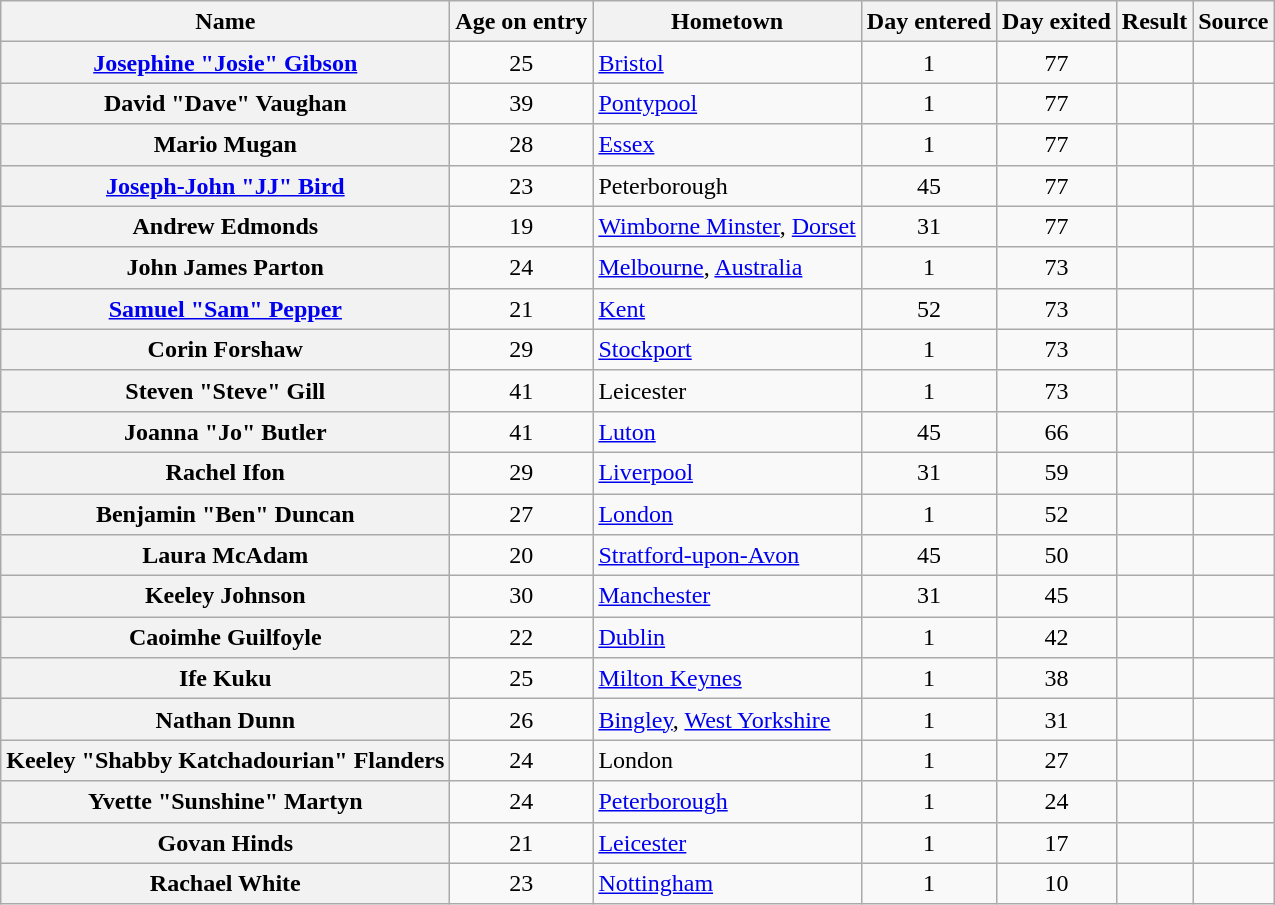<table class="wikitable sortable" style="text-align:left; line-height:20px; width:auto;">
<tr>
<th scope="col">Name</th>
<th scope="col">Age on entry</th>
<th scope="col">Hometown</th>
<th scope="col">Day entered</th>
<th scope="col">Day exited</th>
<th scope="col">Result</th>
<th scope="col">Source</th>
</tr>
<tr>
<th scope="row"><a href='#'>Josephine "Josie" Gibson</a></th>
<td align="center">25</td>
<td><a href='#'>Bristol</a></td>
<td align="center">1</td>
<td align="center">77</td>
<td></td>
<td></td>
</tr>
<tr>
<th scope="row">David "Dave" Vaughan</th>
<td align="center">39</td>
<td><a href='#'>Pontypool</a></td>
<td align="center">1</td>
<td align="center">77</td>
<td></td>
<td></td>
</tr>
<tr>
<th scope="row">Mario Mugan</th>
<td align="center">28</td>
<td><a href='#'>Essex</a></td>
<td align="center">1</td>
<td align="center">77</td>
<td></td>
<td></td>
</tr>
<tr>
<th scope="row"><a href='#'>Joseph-John "JJ" Bird</a></th>
<td align="center">23</td>
<td>Peterborough</td>
<td align="center">45</td>
<td align="center">77</td>
<td></td>
<td></td>
</tr>
<tr>
<th scope="row">Andrew Edmonds</th>
<td align="center">19</td>
<td><a href='#'>Wimborne Minster</a>, <a href='#'>Dorset</a></td>
<td align="center">31</td>
<td align="center">77</td>
<td></td>
<td></td>
</tr>
<tr>
<th scope="row">John James Parton</th>
<td align="center">24</td>
<td><a href='#'>Melbourne</a>, <a href='#'>Australia</a></td>
<td align="center">1</td>
<td align="center">73</td>
<td></td>
<td></td>
</tr>
<tr>
<th scope="row"><a href='#'>Samuel "Sam" Pepper</a></th>
<td align="center">21</td>
<td><a href='#'>Kent</a></td>
<td align="center">52</td>
<td align="center">73</td>
<td></td>
<td></td>
</tr>
<tr>
<th scope="row">Corin Forshaw</th>
<td align="center">29</td>
<td><a href='#'>Stockport</a></td>
<td align="center">1</td>
<td align="center">73</td>
<td></td>
<td></td>
</tr>
<tr>
<th scope="row">Steven "Steve" Gill</th>
<td align="center">41</td>
<td>Leicester</td>
<td align="center">1</td>
<td align="center">73</td>
<td></td>
<td></td>
</tr>
<tr>
<th scope="row">Joanna "Jo" Butler</th>
<td align="center">41</td>
<td><a href='#'>Luton</a></td>
<td align="center">45</td>
<td align="center">66</td>
<td></td>
<td></td>
</tr>
<tr>
<th scope="row">Rachel Ifon</th>
<td align="center">29</td>
<td><a href='#'>Liverpool</a></td>
<td align="center">31</td>
<td align="center">59</td>
<td></td>
<td></td>
</tr>
<tr>
<th scope="row">Benjamin "Ben" Duncan</th>
<td align="center">27</td>
<td><a href='#'>London</a></td>
<td align="center">1</td>
<td align="center">52</td>
<td></td>
<td></td>
</tr>
<tr>
<th scope="row">Laura McAdam</th>
<td align="center">20</td>
<td><a href='#'>Stratford-upon-Avon</a></td>
<td align="center">45</td>
<td align="center">50</td>
<td></td>
<td></td>
</tr>
<tr>
<th scope="row">Keeley Johnson</th>
<td align="center">30</td>
<td><a href='#'>Manchester</a></td>
<td align="center">31</td>
<td align="center">45</td>
<td></td>
<td></td>
</tr>
<tr>
<th scope="row">Caoimhe Guilfoyle</th>
<td align="center">22</td>
<td><a href='#'>Dublin</a></td>
<td align="center">1</td>
<td align="center">42</td>
<td></td>
<td></td>
</tr>
<tr>
<th scope="row">Ife Kuku</th>
<td align="center">25</td>
<td><a href='#'>Milton Keynes</a></td>
<td align="center">1</td>
<td align="center">38</td>
<td></td>
<td></td>
</tr>
<tr>
<th scope="row">Nathan Dunn</th>
<td align="center">26</td>
<td><a href='#'>Bingley</a>, <a href='#'>West Yorkshire</a></td>
<td align="center">1</td>
<td align="center">31</td>
<td></td>
<td></td>
</tr>
<tr>
<th scope="row">Keeley "Shabby Katchadourian" Flanders</th>
<td align="center">24</td>
<td>London</td>
<td align="center">1</td>
<td align="center">27</td>
<td></td>
<td></td>
</tr>
<tr>
<th scope="row">Yvette "Sunshine" Martyn</th>
<td align="center">24</td>
<td><a href='#'>Peterborough</a></td>
<td align="center">1</td>
<td align="center">24</td>
<td></td>
<td></td>
</tr>
<tr>
<th scope="row">Govan Hinds</th>
<td align="center">21</td>
<td><a href='#'>Leicester</a></td>
<td align="center">1</td>
<td align="center">17</td>
<td></td>
<td></td>
</tr>
<tr>
<th scope="row">Rachael White</th>
<td align="center">23</td>
<td><a href='#'>Nottingham</a></td>
<td align="center">1</td>
<td align="center">10</td>
<td></td>
<td></td>
</tr>
</table>
